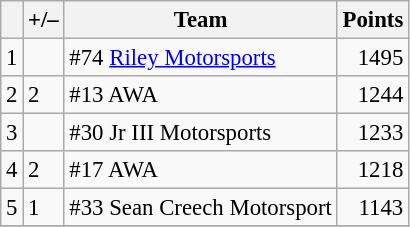<table class="wikitable" style="font-size: 95%;">
<tr>
<th scope="col"></th>
<th scope="col">+/–</th>
<th scope="col">Team</th>
<th scope="col">Points</th>
</tr>
<tr>
<td align=center>1</td>
<td align="left"></td>
<td> #74 <a href='#'>Riley Motorsports</a></td>
<td align=right>1495</td>
</tr>
<tr>
<td align=center>2</td>
<td align="left"> 2</td>
<td> #13 AWA</td>
<td align=right>1244</td>
</tr>
<tr>
<td align=center>3</td>
<td align="left"></td>
<td> #30 Jr III Motorsports</td>
<td align=right>1233</td>
</tr>
<tr>
<td align=center>4</td>
<td align="left"> 2</td>
<td> #17 AWA</td>
<td align=right>1218</td>
</tr>
<tr>
<td align=center>5</td>
<td align="left"> 1</td>
<td> #33 Sean Creech Motorsport</td>
<td align=right>1143</td>
</tr>
<tr>
</tr>
</table>
